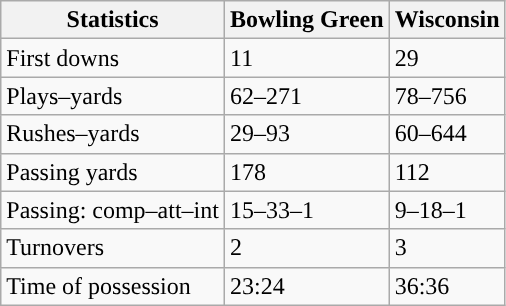<table class="wikitable" style="float:left">
<tr>
<th>Statistics</th>
<th>Bowling Green</th>
<th>Wisconsin</th>
</tr>
<tr>
<td>First downs</td>
<td>11</td>
<td>29</td>
</tr>
<tr>
<td>Plays–yards</td>
<td>62–271</td>
<td>78–756</td>
</tr>
<tr>
<td>Rushes–yards</td>
<td>29–93</td>
<td>60–644</td>
</tr>
<tr>
<td>Passing yards</td>
<td>178</td>
<td>112</td>
</tr>
<tr>
<td>Passing: comp–att–int</td>
<td>15–33–1</td>
<td>9–18–1</td>
</tr>
<tr>
<td>Turnovers</td>
<td>2</td>
<td>3</td>
</tr>
<tr>
<td>Time of possession</td>
<td>23:24</td>
<td>36:36</td>
</tr>
</table>
